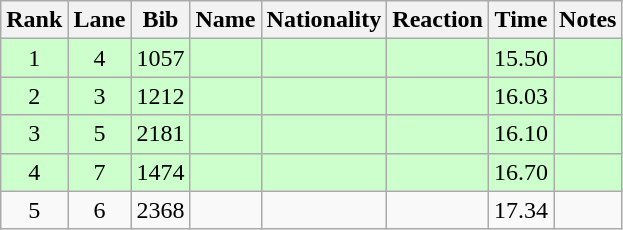<table class="wikitable sortable" style="text-align:center">
<tr>
<th>Rank</th>
<th>Lane</th>
<th>Bib</th>
<th>Name</th>
<th>Nationality</th>
<th>Reaction</th>
<th>Time</th>
<th>Notes</th>
</tr>
<tr bgcolor=ccffcc>
<td>1</td>
<td>4</td>
<td>1057</td>
<td align=left></td>
<td align=left></td>
<td></td>
<td>15.50</td>
<td><strong></strong></td>
</tr>
<tr bgcolor=ccffcc>
<td>2</td>
<td>3</td>
<td>1212</td>
<td align=left></td>
<td align=left></td>
<td></td>
<td>16.03</td>
<td><strong></strong></td>
</tr>
<tr bgcolor=ccffcc>
<td>3</td>
<td>5</td>
<td>2181</td>
<td align=left></td>
<td align=left></td>
<td></td>
<td>16.10</td>
<td><strong></strong></td>
</tr>
<tr bgcolor=ccffcc>
<td>4</td>
<td>7</td>
<td>1474</td>
<td align=left></td>
<td align=left></td>
<td></td>
<td>16.70</td>
<td><strong></strong></td>
</tr>
<tr>
<td>5</td>
<td>6</td>
<td>2368</td>
<td align=left></td>
<td align=left></td>
<td></td>
<td>17.34</td>
<td></td>
</tr>
</table>
